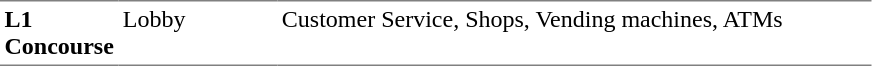<table table border=0 cellspacing=0 cellpadding=3>
<tr>
<td style="border-bottom:solid 1px gray; border-top:solid 1px gray;" valign=top width=50><strong>L1<br>Concourse</strong></td>
<td style="border-bottom:solid 1px gray; border-top:solid 1px gray;" valign=top width=100>Lobby</td>
<td style="border-bottom:solid 1px gray; border-top:solid 1px gray;" valign=top width=390>Customer Service, Shops, Vending machines, ATMs</td>
</tr>
</table>
